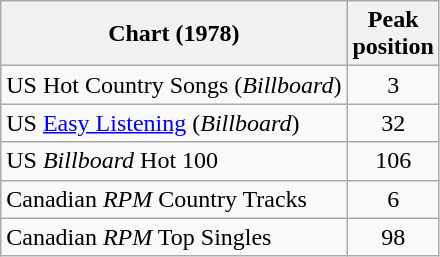<table class="wikitable sortable">
<tr>
<th align="center">Chart (1978)</th>
<th align="center">Peak<br>position</th>
</tr>
<tr>
<td align="left">US Hot Country Songs (<em>Billboard</em>)</td>
<td align="center">3</td>
</tr>
<tr>
<td>US <a href='#'>Easy Listening</a> (<em>Billboard</em>)</td>
<td style="text-align:center;">32</td>
</tr>
<tr>
<td align="left">US <em>Billboard</em> Hot 100</td>
<td align="center">106</td>
</tr>
<tr>
<td align="left">Canadian <em>RPM</em> Country Tracks</td>
<td align="center">6</td>
</tr>
<tr>
<td align="left">Canadian <em>RPM</em> Top Singles</td>
<td align="center">98</td>
</tr>
</table>
